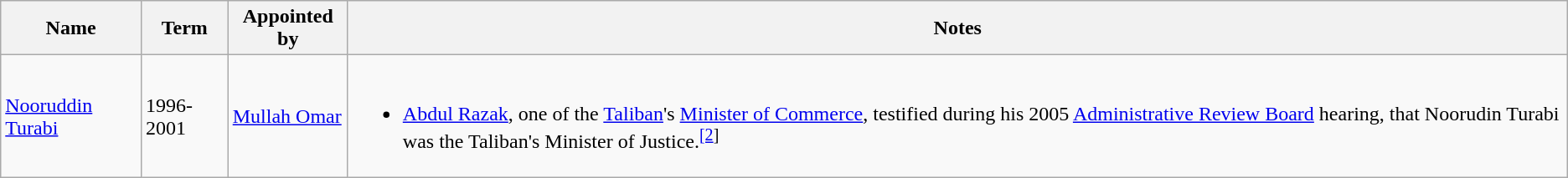<table class="wikitable">
<tr>
<th>Name</th>
<th>Term</th>
<th>Appointed by</th>
<th>Notes</th>
</tr>
<tr>
<td><a href='#'>Nooruddin Turabi</a></td>
<td>1996-2001</td>
<td><a href='#'>Mullah Omar</a></td>
<td><br><ul><li><a href='#'>Abdul Razak</a>, one of  the <a href='#'>Taliban</a>'s <a href='#'>Minister of Commerce</a>, testified during his 2005 <a href='#'>Administrative Review Board</a> hearing, that Noorudin Turabi was the Taliban's Minister of Justice.<sup><a href='#'>[2</a>]</sup></li></ul></td>
</tr>
</table>
